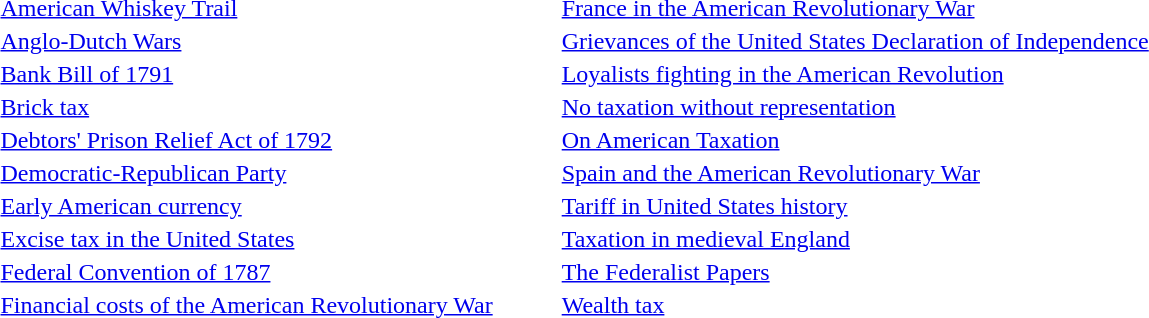<table style="width: 65%; border: none; text-align: left;">
<tr>
<td><a href='#'>American Whiskey Trail</a></td>
<td><a href='#'>France in the American Revolutionary War</a></td>
</tr>
<tr>
<td><a href='#'>Anglo-Dutch Wars</a></td>
<td><a href='#'>Grievances of the United States Declaration of Independence</a></td>
</tr>
<tr>
<td><a href='#'>Bank Bill of 1791</a></td>
<td><a href='#'>Loyalists fighting in the American Revolution</a></td>
</tr>
<tr>
<td><a href='#'>Brick tax</a></td>
<td><a href='#'>No taxation without representation</a></td>
</tr>
<tr>
<td><a href='#'>Debtors' Prison Relief Act of 1792</a></td>
<td><a href='#'>On American Taxation</a></td>
</tr>
<tr>
<td><a href='#'>Democratic-Republican Party</a></td>
<td><a href='#'>Spain and the American Revolutionary War</a></td>
</tr>
<tr>
<td><a href='#'>Early American currency</a></td>
<td><a href='#'>Tariff in United States history</a></td>
</tr>
<tr>
<td><a href='#'>Excise tax in the United States</a></td>
<td><a href='#'>Taxation in medieval England</a></td>
</tr>
<tr>
<td><a href='#'>Federal Convention of 1787</a></td>
<td><a href='#'>The Federalist Papers</a></td>
</tr>
<tr>
<td><a href='#'>Financial costs of the American Revolutionary War</a></td>
<td><a href='#'>Wealth tax</a></td>
</tr>
</table>
